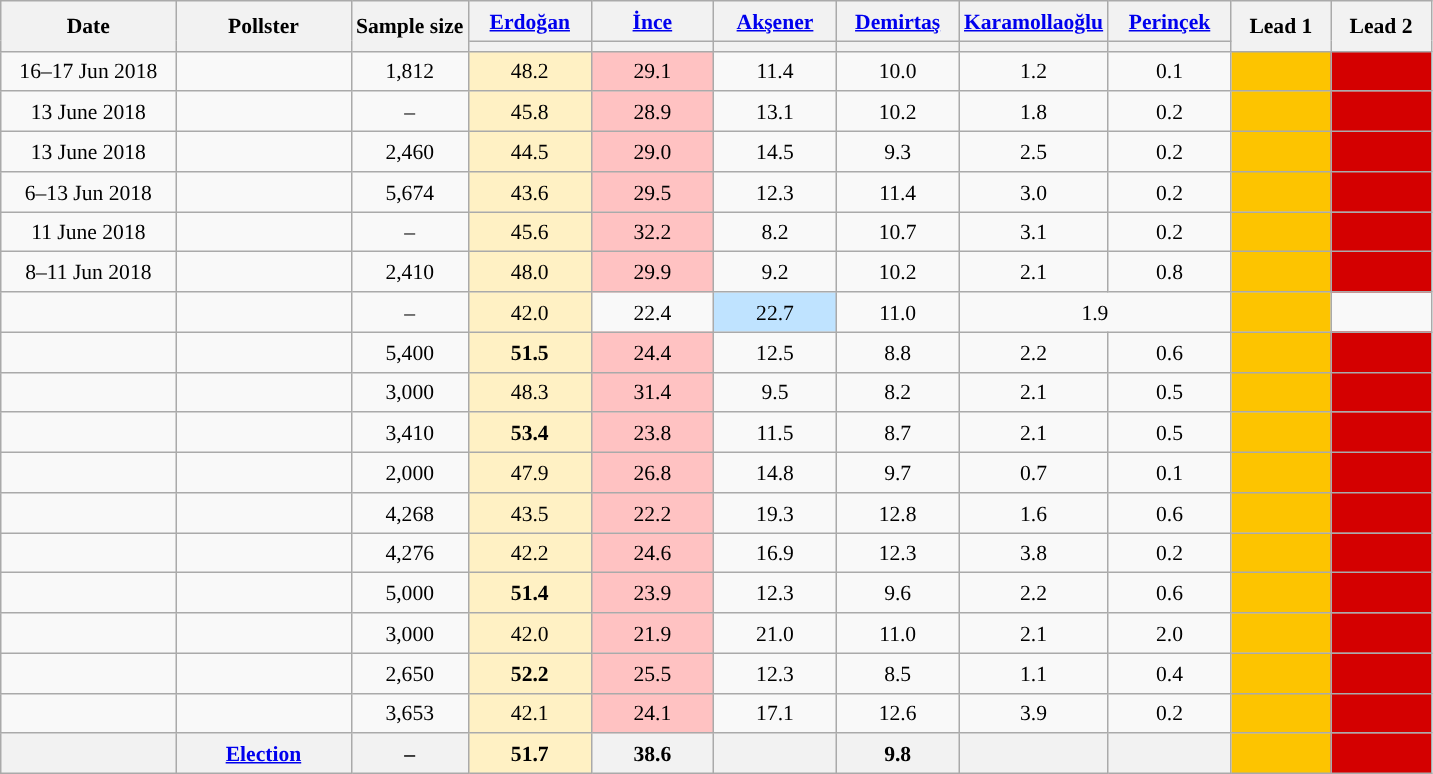<table class="wikitable" style="text-align:center; font-size:90%; line-height:20px;">
<tr>
<th rowspan=2 width="110px">Date</th>
<th rowspan=2 width="110px">Pollster</th>
<th rowspan=2 width="50px">Sample size</th>
<th width=75><a href='#'>Erdoğan</a></th>
<th width=75><a href='#'>İnce</a></th>
<th width=75><a href='#'>Akşener</a></th>
<th width=75><a href='#'>Demirtaş</a></th>
<th width=75><a href='#'>Karamollaoğlu</a></th>
<th width=75><a href='#'>Perinçek</a></th>
<th width=60 rowspan=2>Lead 1</th>
<th width=60 rowspan=2>Lead 2</th>
</tr>
<tr>
<th style="background: "></th>
<th style="background: "></th>
<th style="background: "></th>
<th style="background: "></th>
<th style="background: "></th>
<th style="background: "></th>
</tr>
<tr>
<td>16–17 Jun 2018</td>
<td></td>
<td>1,812</td>
<td style="background: #FFF1C4">48.2</td>
<td style="background: #FFC2C2">29.1</td>
<td>11.4</td>
<td>10.0</td>
<td>1.2</td>
<td>0.1</td>
<td style="background: #FDC400"></td>
<td style="background: #d40000"></td>
</tr>
<tr>
<td>13 June 2018</td>
<td></td>
<td>–</td>
<td style="background: #FFF1C4">45.8</td>
<td style="background: #FFC2C2">28.9</td>
<td>13.1</td>
<td>10.2</td>
<td>1.8</td>
<td>0.2</td>
<td style="background: #FDC400"></td>
<td style="background: #d40000"></td>
</tr>
<tr>
<td>13 June 2018</td>
<td></td>
<td>2,460</td>
<td style="background: #FFF1C4">44.5</td>
<td style="background: #FFC2C2">29.0</td>
<td>14.5</td>
<td>9.3</td>
<td>2.5</td>
<td>0.2</td>
<td style="background: #FDC400"></td>
<td style="background: #d40000"></td>
</tr>
<tr>
<td>6–13 Jun 2018</td>
<td></td>
<td>5,674</td>
<td style="background: #FFF1C4">43.6</td>
<td style="background: #FFC2C2">29.5</td>
<td>12.3</td>
<td>11.4</td>
<td>3.0</td>
<td>0.2</td>
<td style="background: #FDC400"></td>
<td style="background: #d40000"></td>
</tr>
<tr>
<td>11 June 2018</td>
<td></td>
<td>–</td>
<td style="background: #FFF1C4">45.6</td>
<td style="background: #FFC2C2">32.2</td>
<td>8.2</td>
<td>10.7</td>
<td>3.1</td>
<td>0.2</td>
<td style="background: #FDC400"></td>
<td style="background: #d40000"></td>
</tr>
<tr>
<td>8–11 Jun 2018</td>
<td></td>
<td>2,410</td>
<td style="background: #FFF1C4">48.0</td>
<td style="background: #FFC2C2">29.9</td>
<td>9.2</td>
<td>10.2</td>
<td>2.1</td>
<td>0.8</td>
<td style="background: #FDC400"></td>
<td style="background: #d40000"></td>
</tr>
<tr>
<td></td>
<td></td>
<td>–</td>
<td style="background: #FFF1C4">42.0</td>
<td>22.4</td>
<td style="background: #BFE3FF">22.7</td>
<td>11.0</td>
<td colspan=2>1.9</td>
<td style="background: #FDC400"></td>
<td style="background: "></td>
</tr>
<tr>
<td></td>
<td></td>
<td>5,400</td>
<td style="background: #FFF1C4"><strong>51.5</strong></td>
<td style="background: #FFC2C2">24.4</td>
<td>12.5</td>
<td>8.8</td>
<td>2.2</td>
<td>0.6</td>
<td style="background: #FDC400"></td>
<td style="background: #d40000"></td>
</tr>
<tr>
<td></td>
<td></td>
<td>3,000</td>
<td style="background: #FFF1C4">48.3</td>
<td style="background: #FFC2C2">31.4</td>
<td>9.5</td>
<td>8.2</td>
<td>2.1</td>
<td>0.5</td>
<td style="background: #FDC400"></td>
<td style="background: #d40000"></td>
</tr>
<tr>
<td></td>
<td></td>
<td>3,410</td>
<td style="background: #FFF1C4"><strong>53.4</strong></td>
<td style="background: #FFC2C2">23.8</td>
<td>11.5</td>
<td>8.7</td>
<td>2.1</td>
<td>0.5</td>
<td style="background: #FDC400"></td>
<td style="background: #d40000"></td>
</tr>
<tr>
<td></td>
<td></td>
<td>2,000</td>
<td style="background: #FFF1C4">47.9</td>
<td style="background: #FFC2C2">26.8</td>
<td>14.8</td>
<td>9.7</td>
<td>0.7</td>
<td>0.1</td>
<td style="background: #FDC400"></td>
<td style="background: #d40000"></td>
</tr>
<tr>
<td></td>
<td></td>
<td>4,268</td>
<td style="background: #FFF1C4">43.5</td>
<td style="background: #FFC2C2">22.2</td>
<td>19.3</td>
<td>12.8</td>
<td>1.6</td>
<td>0.6</td>
<td style="background: #FDC400"></td>
<td style="background: #d40000"></td>
</tr>
<tr>
<td></td>
<td></td>
<td>4,276</td>
<td style="background: #FFF1C4">42.2</td>
<td style="background: #FFC2C2">24.6</td>
<td>16.9</td>
<td>12.3</td>
<td>3.8</td>
<td>0.2</td>
<td style="background: #FDC400"></td>
<td style="background: #d40000"></td>
</tr>
<tr>
<td></td>
<td></td>
<td>5,000</td>
<td style="background: #FFF1C4"><strong>51.4</strong></td>
<td style="background: #FFC2C2">23.9</td>
<td>12.3</td>
<td>9.6</td>
<td>2.2</td>
<td>0.6</td>
<td style="background: #FDC400"></td>
<td style="background: #d40000"></td>
</tr>
<tr>
<td></td>
<td></td>
<td>3,000</td>
<td style="background: #FFF1C4">42.0</td>
<td style="background: #FFC2C2">21.9</td>
<td>21.0</td>
<td>11.0</td>
<td>2.1</td>
<td>2.0</td>
<td style="background: #FDC400"></td>
<td style="background: #d40000"></td>
</tr>
<tr>
<td></td>
<td></td>
<td>2,650</td>
<td style="background: #FFF1C4"><strong>52.2</strong></td>
<td style="background: #FFC2C2">25.5</td>
<td>12.3</td>
<td>8.5</td>
<td>1.1</td>
<td>0.4</td>
<td style="background: #FDC400"></td>
<td style="background: #d40000"></td>
</tr>
<tr>
<td></td>
<td></td>
<td>3,653</td>
<td style="background: #FFF1C4">42.1</td>
<td style="background: #FFC2C2">24.1</td>
<td>17.1</td>
<td>12.6</td>
<td>3.9</td>
<td>0.2</td>
<td style="background: #FDC400"></td>
<td style="background: #d40000"></td>
</tr>
<tr>
<th></th>
<th><a href='#'>Election</a></th>
<th>–</th>
<th style="background: #FFF1C4">51.7<br></th>
<th>38.6<br></th>
<th></th>
<th>9.8<br></th>
<th></th>
<th></th>
<th style="background: #FDC400"></th>
<td style="background: #d40000"></td>
</tr>
</table>
